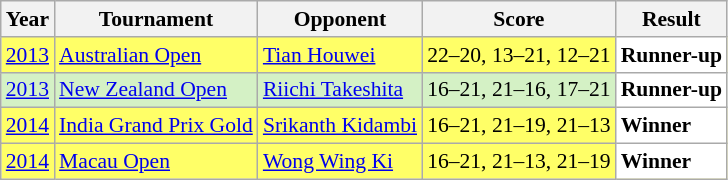<table class="sortable wikitable" style="font-size: 90%;">
<tr>
<th>Year</th>
<th>Tournament</th>
<th>Opponent</th>
<th>Score</th>
<th>Result</th>
</tr>
<tr style="background:#FFFF67">
<td align="center"><a href='#'>2013</a></td>
<td align="left"><a href='#'>Australian Open</a></td>
<td align="left"> <a href='#'>Tian Houwei</a></td>
<td align="left">22–20, 13–21, 12–21</td>
<td style="text-align:left; background:white"> <strong>Runner-up</strong></td>
</tr>
<tr style="background:#D4F1C5">
<td align="center"><a href='#'>2013</a></td>
<td align="left"><a href='#'>New Zealand Open</a></td>
<td align="left"> <a href='#'>Riichi Takeshita</a></td>
<td align="left">16–21, 21–16, 17–21</td>
<td style="text-align:left; background:white"> <strong>Runner-up</strong></td>
</tr>
<tr style="background:#FFFF67">
<td align="center"><a href='#'>2014</a></td>
<td align="left"><a href='#'>India Grand Prix Gold</a></td>
<td align="left"> <a href='#'>Srikanth Kidambi</a></td>
<td align="left">16–21, 21–19, 21–13</td>
<td style="text-align:left; background:white"> <strong>Winner</strong></td>
</tr>
<tr style="background:#FFFF67">
<td align="center"><a href='#'>2014</a></td>
<td align="left"><a href='#'>Macau Open</a></td>
<td align="left"> <a href='#'>Wong Wing Ki</a></td>
<td align="left">16–21, 21–13, 21–19</td>
<td style="text-align:left; background:white"> <strong>Winner</strong></td>
</tr>
</table>
